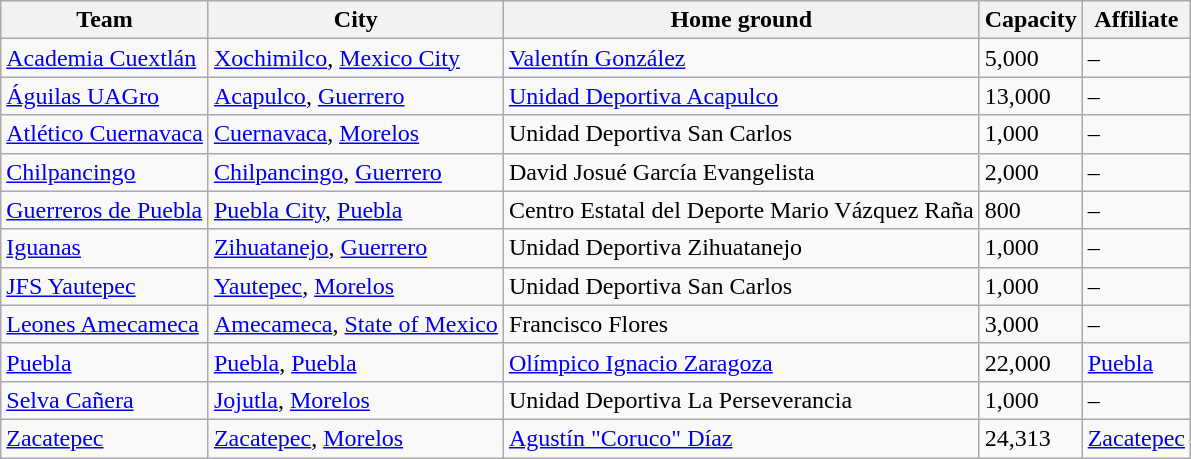<table class="wikitable sortable">
<tr>
<th>Team</th>
<th>City</th>
<th>Home ground</th>
<th>Capacity</th>
<th>Affiliate</th>
</tr>
<tr>
<td><a href='#'>Academia Cuextlán</a></td>
<td><a href='#'>Xochimilco</a>, <a href='#'>Mexico City</a></td>
<td><a href='#'>Valentín González</a></td>
<td>5,000</td>
<td>–</td>
</tr>
<tr>
<td><a href='#'>Águilas UAGro</a></td>
<td><a href='#'>Acapulco</a>, <a href='#'>Guerrero</a></td>
<td><a href='#'>Unidad Deportiva Acapulco</a></td>
<td>13,000</td>
<td>–</td>
</tr>
<tr>
<td><a href='#'>Atlético Cuernavaca</a></td>
<td><a href='#'>Cuernavaca</a>, <a href='#'>Morelos</a></td>
<td>Unidad Deportiva San Carlos</td>
<td>1,000</td>
<td>–</td>
</tr>
<tr>
<td><a href='#'>Chilpancingo</a></td>
<td><a href='#'>Chilpancingo</a>, <a href='#'>Guerrero</a></td>
<td>David Josué García Evangelista</td>
<td>2,000</td>
<td>–</td>
</tr>
<tr>
<td><a href='#'>Guerreros de Puebla</a></td>
<td><a href='#'>Puebla City</a>, <a href='#'>Puebla</a></td>
<td>Centro Estatal del Deporte Mario Vázquez Raña</td>
<td>800</td>
<td>–</td>
</tr>
<tr>
<td><a href='#'>Iguanas</a></td>
<td><a href='#'>Zihuatanejo</a>, <a href='#'>Guerrero</a></td>
<td>Unidad Deportiva Zihuatanejo</td>
<td>1,000</td>
<td>–</td>
</tr>
<tr>
<td><a href='#'>JFS Yautepec</a></td>
<td><a href='#'>Yautepec</a>, <a href='#'>Morelos</a></td>
<td>Unidad Deportiva San Carlos</td>
<td>1,000</td>
<td>–</td>
</tr>
<tr>
<td><a href='#'>Leones Amecameca</a></td>
<td><a href='#'>Amecameca</a>, <a href='#'>State of Mexico</a></td>
<td>Francisco Flores</td>
<td>3,000</td>
<td>–</td>
</tr>
<tr>
<td><a href='#'>Puebla</a></td>
<td><a href='#'>Puebla</a>, <a href='#'>Puebla</a></td>
<td><a href='#'>Olímpico Ignacio Zaragoza</a></td>
<td>22,000</td>
<td><a href='#'>Puebla</a></td>
</tr>
<tr>
<td><a href='#'>Selva Cañera</a></td>
<td><a href='#'>Jojutla</a>, <a href='#'>Morelos</a></td>
<td>Unidad Deportiva La Perseverancia</td>
<td>1,000</td>
<td>–</td>
</tr>
<tr>
<td><a href='#'>Zacatepec</a></td>
<td><a href='#'>Zacatepec</a>, <a href='#'>Morelos</a></td>
<td><a href='#'>Agustín "Coruco" Díaz</a></td>
<td>24,313</td>
<td><a href='#'>Zacatepec</a></td>
</tr>
</table>
